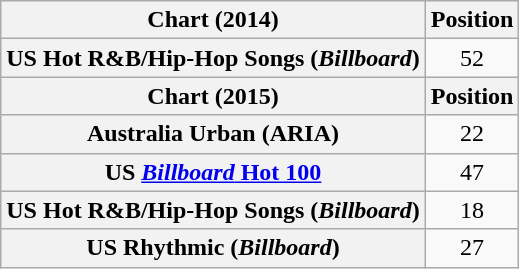<table class="wikitable plainrowheaders" style="text-align:center">
<tr>
<th scope="col">Chart (2014)</th>
<th scope="col">Position</th>
</tr>
<tr>
<th scope="row">US Hot R&B/Hip-Hop Songs (<em>Billboard</em>)</th>
<td style="text-align:center;">52</td>
</tr>
<tr>
<th scope="col">Chart (2015)</th>
<th scope="col">Position</th>
</tr>
<tr>
<th scope="row">Australia Urban (ARIA)</th>
<td align="center">22</td>
</tr>
<tr>
<th scope="row">US <a href='#'><em>Billboard</em> Hot 100</a></th>
<td style="text-align:center;">47</td>
</tr>
<tr>
<th scope="row">US Hot R&B/Hip-Hop Songs (<em>Billboard</em>)</th>
<td style="text-align:center;">18</td>
</tr>
<tr>
<th scope="row">US Rhythmic (<em>Billboard</em>)</th>
<td style="text-align:center;">27</td>
</tr>
</table>
